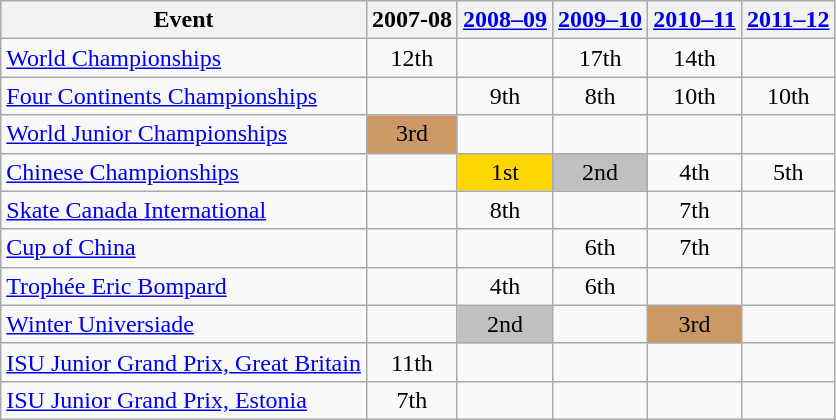<table class="wikitable" style="text-align:center">
<tr>
<th>Event</th>
<th>2007-08</th>
<th><a href='#'>2008–09</a></th>
<th><a href='#'>2009–10</a></th>
<th><a href='#'>2010–11</a></th>
<th><a href='#'>2011–12</a></th>
</tr>
<tr>
<td align=left><a href='#'>World Championships</a></td>
<td>12th</td>
<td></td>
<td>17th</td>
<td>14th</td>
<td></td>
</tr>
<tr>
<td align=left><a href='#'>Four Continents Championships</a></td>
<td></td>
<td>9th</td>
<td>8th</td>
<td>10th</td>
<td>10th</td>
</tr>
<tr>
<td align=left><a href='#'>World Junior Championships</a></td>
<td bgcolor=cc9966>3rd</td>
<td></td>
<td></td>
<td></td>
<td></td>
</tr>
<tr>
<td align=left><a href='#'>Chinese Championships</a></td>
<td></td>
<td bgcolor=gold>1st</td>
<td bgcolor=silver>2nd</td>
<td>4th</td>
<td>5th</td>
</tr>
<tr>
<td align=left><a href='#'>Skate Canada International</a></td>
<td></td>
<td>8th</td>
<td></td>
<td>7th</td>
<td></td>
</tr>
<tr>
<td align=left><a href='#'>Cup of China</a></td>
<td></td>
<td></td>
<td>6th</td>
<td>7th</td>
<td></td>
</tr>
<tr>
<td align=left><a href='#'>Trophée Eric Bompard</a></td>
<td></td>
<td>4th</td>
<td>6th</td>
<td></td>
<td></td>
</tr>
<tr>
<td align=left><a href='#'>Winter Universiade</a></td>
<td></td>
<td bgcolor=silver>2nd</td>
<td></td>
<td bgcolor=cc9966>3rd</td>
<td></td>
</tr>
<tr>
<td align=left><a href='#'>ISU Junior Grand Prix, Great Britain</a></td>
<td>11th</td>
<td></td>
<td></td>
<td></td>
<td></td>
</tr>
<tr>
<td align=left><a href='#'>ISU Junior Grand Prix, Estonia</a></td>
<td>7th</td>
<td></td>
<td></td>
<td></td>
<td></td>
</tr>
</table>
